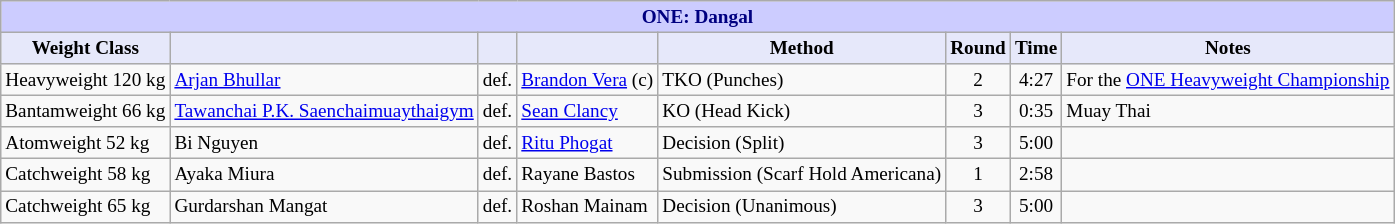<table class="wikitable" style="font-size: 80%;">
<tr>
<th colspan="8" style="background-color: #ccf; color: #000080; text-align: center;"><strong>ONE: Dangal</strong></th>
</tr>
<tr>
<th colspan="1" style="background-color: #E6E8FA; color: #000000; text-align: center;">Weight Class</th>
<th colspan="1" style="background-color: #E6E8FA; color: #000000; text-align: center;"></th>
<th colspan="1" style="background-color: #E6E8FA; color: #000000; text-align: center;"></th>
<th colspan="1" style="background-color: #E6E8FA; color: #000000; text-align: center;"></th>
<th colspan="1" style="background-color: #E6E8FA; color: #000000; text-align: center;">Method</th>
<th colspan="1" style="background-color: #E6E8FA; color: #000000; text-align: center;">Round</th>
<th colspan="1" style="background-color: #E6E8FA; color: #000000; text-align: center;">Time</th>
<th colspan="1" style="background-color: #E6E8FA; color: #000000; text-align: center;">Notes</th>
</tr>
<tr>
<td>Heavyweight 120 kg</td>
<td> <a href='#'>Arjan Bhullar</a></td>
<td>def.</td>
<td> <a href='#'>Brandon Vera</a> (c)</td>
<td>TKO (Punches)</td>
<td align=center>2</td>
<td align=center>4:27</td>
<td>For the <a href='#'>ONE Heavyweight Championship</a></td>
</tr>
<tr>
<td>Bantamweight 66 kg</td>
<td> <a href='#'>Tawanchai P.K. Saenchaimuaythaigym</a></td>
<td>def.</td>
<td> <a href='#'>Sean Clancy</a></td>
<td>KO (Head Kick)</td>
<td align=center>3</td>
<td align=center>0:35</td>
<td>Muay Thai</td>
</tr>
<tr>
<td>Atomweight 52 kg</td>
<td> Bi Nguyen</td>
<td>def.</td>
<td> <a href='#'>Ritu Phogat</a></td>
<td>Decision (Split)</td>
<td align=center>3</td>
<td align=center>5:00</td>
<td></td>
</tr>
<tr>
<td>Catchweight 58 kg</td>
<td> Ayaka Miura</td>
<td>def.</td>
<td> Rayane Bastos</td>
<td>Submission (Scarf Hold Americana)</td>
<td align=center>1</td>
<td align=center>2:58</td>
<td></td>
</tr>
<tr>
<td>Catchweight 65 kg</td>
<td> Gurdarshan Mangat</td>
<td>def.</td>
<td> Roshan Mainam</td>
<td>Decision (Unanimous)</td>
<td align=center>3</td>
<td align=center>5:00</td>
<td></td>
</tr>
</table>
